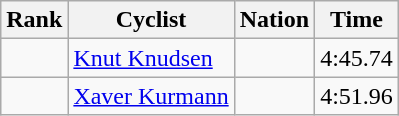<table class="wikitable sortable" style=text-align:center>
<tr>
<th>Rank</th>
<th>Cyclist</th>
<th>Nation</th>
<th>Time</th>
</tr>
<tr>
<td></td>
<td align=left data-sort-value="Knudsen, Knut"><a href='#'>Knut Knudsen</a></td>
<td align=left></td>
<td>4:45.74</td>
</tr>
<tr>
<td></td>
<td align=left data-sort-value="Kurmann, Xaver"><a href='#'>Xaver Kurmann</a></td>
<td align=left></td>
<td>4:51.96</td>
</tr>
</table>
